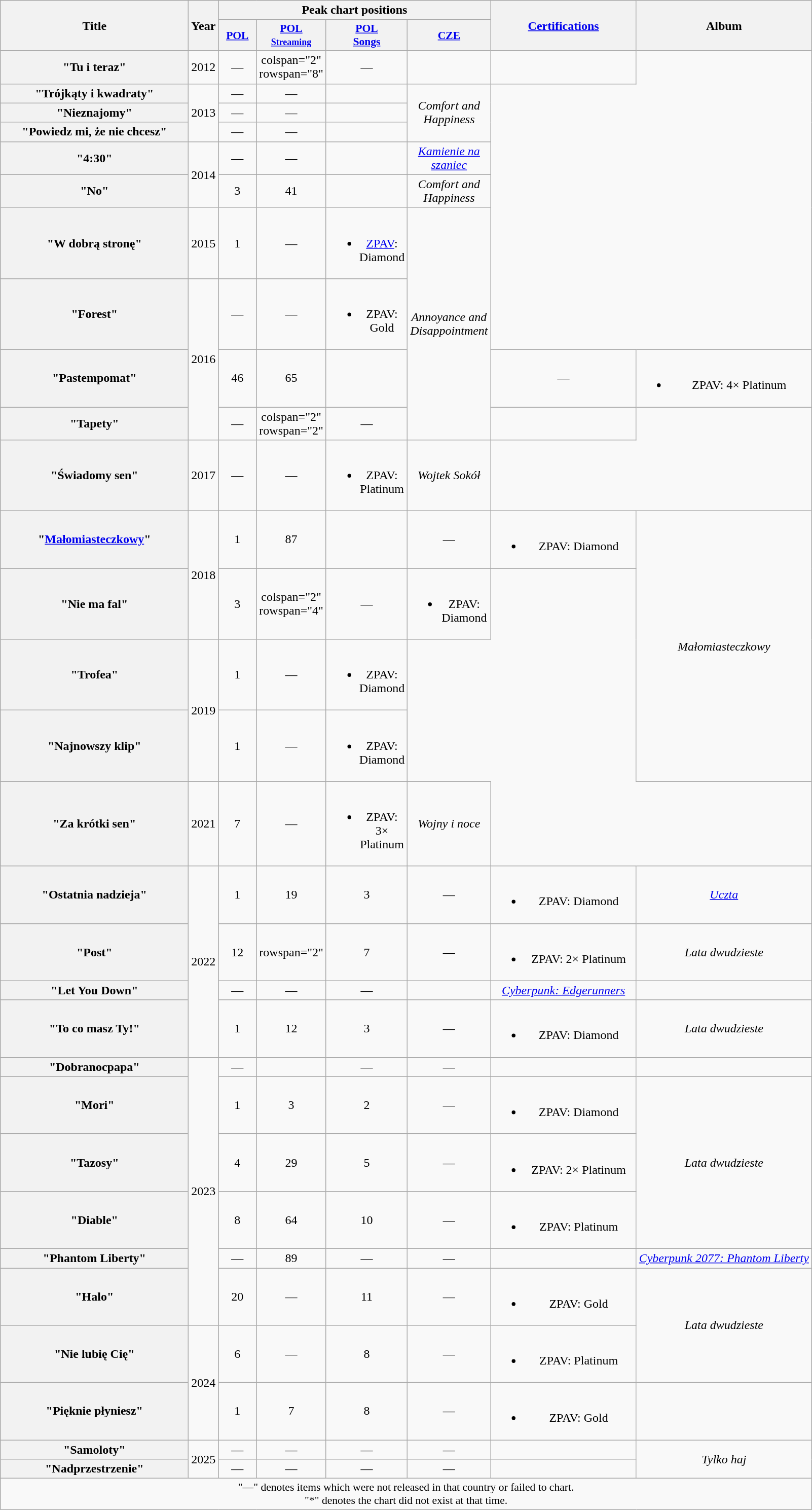<table class="wikitable plainrowheaders" style="text-align:center;">
<tr>
<th scope="col" rowspan="2" style="width:15em;">Title</th>
<th scope="col" rowspan="2" style="width:1em;">Year</th>
<th scope="col" colspan="4">Peak chart positions</th>
<th scope="col" rowspan="2" style="width:11.5em;"><a href='#'>Certifications</a></th>
<th scope="col" rowspan="2">Album</th>
</tr>
<tr>
<th scope="col" style="width:3em;font-size:90%;"><a href='#'>POL</a><br></th>
<th style="width:3em;font-size:90%"><a href='#'>POL<br><small>Streaming</small></a><br></th>
<th scope="col" style="width:3em;font-size:90%;"><a href='#'>POL<br>Songs</a><br></th>
<th scope="col" style="width:3em;font-size:90%;"><a href='#'>CZE</a><br></th>
</tr>
<tr>
<th scope="row">"Tu i teraz"<br></th>
<td>2012</td>
<td>—</td>
<td>colspan="2" rowspan="8" </td>
<td>—</td>
<td></td>
<td></td>
</tr>
<tr>
<th scope="row">"Trójkąty i kwadraty"</th>
<td rowspan="3">2013</td>
<td>—</td>
<td>—</td>
<td></td>
<td rowspan="3"><em>Comfort and Happiness</em></td>
</tr>
<tr>
<th scope="row">"Nieznajomy"</th>
<td>—</td>
<td>—</td>
<td></td>
</tr>
<tr>
<th scope="row">"Powiedz mi, że nie chcesz"</th>
<td>—</td>
<td>—</td>
<td></td>
</tr>
<tr>
<th scope="row">"4:30"</th>
<td rowspan="2">2014</td>
<td>—</td>
<td>—</td>
<td></td>
<td><em><a href='#'>Kamienie na szaniec</a></em></td>
</tr>
<tr>
<th scope="row">"No"</th>
<td>3</td>
<td>41</td>
<td></td>
<td><em>Comfort and Happiness</em></td>
</tr>
<tr>
<th scope="row">"W dobrą stronę"</th>
<td>2015</td>
<td>1</td>
<td>—</td>
<td><br><ul><li><a href='#'>ZPAV</a>: Diamond</li></ul></td>
<td rowspan="4"><em>Annoyance and Disappointment</em></td>
</tr>
<tr>
<th scope="row">"Forest"</th>
<td rowspan="3">2016</td>
<td>—</td>
<td>—</td>
<td><br><ul><li>ZPAV: Gold</li></ul></td>
</tr>
<tr>
<th scope="row">"Pastempomat"</th>
<td>46</td>
<td>65</td>
<td></td>
<td>—</td>
<td><br><ul><li>ZPAV: 4× Platinum</li></ul></td>
</tr>
<tr>
<th scope="row">"Tapety"</th>
<td>—</td>
<td>colspan="2" rowspan="2" </td>
<td>—</td>
<td></td>
</tr>
<tr>
<th scope="row">"Świadomy sen"<br></th>
<td>2017</td>
<td>—</td>
<td>—</td>
<td><br><ul><li>ZPAV: Platinum</li></ul></td>
<td><em>Wojtek Sokół</em></td>
</tr>
<tr>
<th scope="row">"<a href='#'>Małomiasteczkowy</a>"</th>
<td rowspan="2">2018</td>
<td>1</td>
<td>87</td>
<td></td>
<td>—</td>
<td><br><ul><li>ZPAV: Diamond</li></ul></td>
<td rowspan="4"><em>Małomiasteczkowy</em></td>
</tr>
<tr>
<th scope="row">"Nie ma fal"</th>
<td>3</td>
<td>colspan="2" rowspan="4" </td>
<td>—</td>
<td><br><ul><li>ZPAV: Diamond</li></ul></td>
</tr>
<tr>
<th scope="row">"Trofea"</th>
<td rowspan="2">2019</td>
<td>1</td>
<td>—</td>
<td><br><ul><li>ZPAV: Diamond</li></ul></td>
</tr>
<tr>
<th scope="row">"Najnowszy klip"</th>
<td>1</td>
<td>—</td>
<td><br><ul><li>ZPAV: Diamond</li></ul></td>
</tr>
<tr>
<th scope="row">"Za krótki sen"<br></th>
<td>2021</td>
<td>7</td>
<td>—</td>
<td><br><ul><li>ZPAV: 3× Platinum</li></ul></td>
<td><em>Wojny i noce</em></td>
</tr>
<tr>
<th scope="row">"Ostatnia nadzieja"<br></th>
<td rowspan="4">2022</td>
<td>1</td>
<td>19</td>
<td>3</td>
<td>—</td>
<td><br><ul><li>ZPAV: Diamond</li></ul></td>
<td><em><a href='#'>Uczta</a></em></td>
</tr>
<tr>
<th scope="row">"Post"</th>
<td>12</td>
<td>rowspan="2" </td>
<td>7</td>
<td>—</td>
<td><br><ul><li>ZPAV: 2× Platinum</li></ul></td>
<td><em>Lata dwudzieste</em></td>
</tr>
<tr>
<th scope="row">"Let You Down"</th>
<td>—</td>
<td>—</td>
<td>—</td>
<td></td>
<td><em><a href='#'>Cyberpunk: Edgerunners</a></em></td>
</tr>
<tr>
<th scope="row">"To co masz Ty!"</th>
<td>1</td>
<td>12</td>
<td>3</td>
<td>—</td>
<td><br><ul><li>ZPAV: Diamond</li></ul></td>
<td><em>Lata dwudzieste</em></td>
</tr>
<tr>
<th scope="row">"Dobranocpapa"</th>
<td rowspan="6">2023</td>
<td>—</td>
<td></td>
<td>—</td>
<td>—</td>
<td></td>
<td></td>
</tr>
<tr>
<th scope="row">"Mori"</th>
<td>1</td>
<td>3</td>
<td>2</td>
<td>—</td>
<td><br><ul><li>ZPAV: Diamond</li></ul></td>
<td rowspan="3"><em>Lata dwudzieste</em></td>
</tr>
<tr>
<th scope="row">"Tazosy"</th>
<td>4</td>
<td>29</td>
<td>5</td>
<td>—</td>
<td><br><ul><li>ZPAV: 2× Platinum</li></ul></td>
</tr>
<tr>
<th scope="row">"Diable"</th>
<td>8</td>
<td>64</td>
<td>10</td>
<td>—</td>
<td><br><ul><li>ZPAV: Platinum</li></ul></td>
</tr>
<tr>
<th scope="row">"Phantom Liberty"<br></th>
<td>—</td>
<td>89</td>
<td>—</td>
<td>—</td>
<td></td>
<td><em><a href='#'>Cyberpunk 2077: Phantom Liberty</a></em></td>
</tr>
<tr>
<th scope="row">"Halo"</th>
<td>20</td>
<td>—</td>
<td>11</td>
<td>—</td>
<td><br><ul><li>ZPAV: Gold</li></ul></td>
<td rowspan="2"><em>Lata dwudzieste</em></td>
</tr>
<tr>
<th scope="row">"Nie lubię Cię"</th>
<td rowspan="2">2024</td>
<td>6</td>
<td>—</td>
<td>8</td>
<td>—</td>
<td><br><ul><li>ZPAV: Platinum</li></ul></td>
</tr>
<tr>
<th scope="row">"Pięknie płyniesz"</th>
<td>1</td>
<td>7</td>
<td>8</td>
<td>—</td>
<td><br><ul><li>ZPAV: Gold</li></ul></td>
<td></td>
</tr>
<tr>
<th scope="row">"Samoloty"<br></th>
<td rowspan="2">2025</td>
<td>—</td>
<td>—</td>
<td>—</td>
<td>—</td>
<td></td>
<td rowspan="2"><em>Tylko haj</em></td>
</tr>
<tr>
<th scope="row">"Nadprzestrzenie"<br></th>
<td>—</td>
<td>—</td>
<td>—</td>
<td>—</td>
<td></td>
</tr>
<tr>
<td colspan="8" style="font-size:90%;">"—" denotes items which were not released in that country or failed to chart.<br>"*" denotes the chart did not exist at that time.</td>
</tr>
</table>
